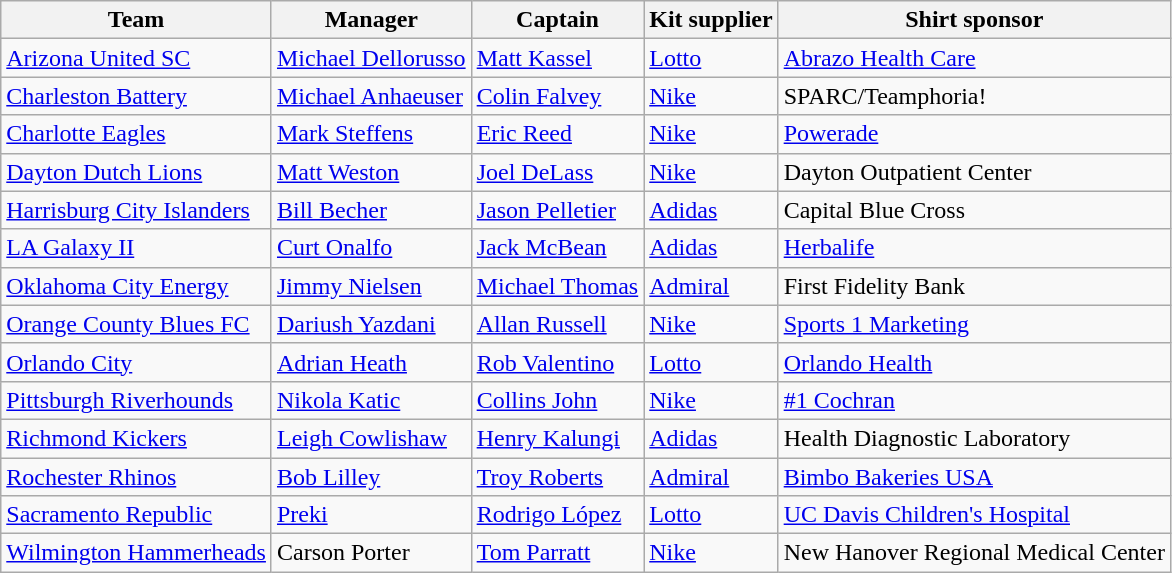<table class="wikitable" style="text-align: left;">
<tr>
<th>Team</th>
<th>Manager</th>
<th>Captain</th>
<th>Kit supplier</th>
<th>Shirt sponsor</th>
</tr>
<tr>
<td><a href='#'>Arizona United SC</a></td>
<td> <a href='#'>Michael Dellorusso</a></td>
<td> <a href='#'>Matt Kassel</a></td>
<td><a href='#'>Lotto</a></td>
<td><a href='#'>Abrazo Health Care</a></td>
</tr>
<tr>
<td><a href='#'>Charleston Battery</a></td>
<td> <a href='#'>Michael Anhaeuser</a></td>
<td> <a href='#'>Colin Falvey</a></td>
<td><a href='#'>Nike</a></td>
<td>SPARC/Teamphoria!</td>
</tr>
<tr>
<td><a href='#'>Charlotte Eagles</a></td>
<td> <a href='#'>Mark Steffens</a></td>
<td> <a href='#'>Eric Reed</a></td>
<td><a href='#'>Nike</a></td>
<td><a href='#'>Powerade</a></td>
</tr>
<tr>
<td><a href='#'>Dayton Dutch Lions</a></td>
<td> <a href='#'>Matt Weston</a></td>
<td> <a href='#'>Joel DeLass</a></td>
<td><a href='#'>Nike</a></td>
<td>Dayton Outpatient Center</td>
</tr>
<tr>
<td><a href='#'>Harrisburg City Islanders</a></td>
<td> <a href='#'>Bill Becher</a></td>
<td> <a href='#'>Jason Pelletier</a></td>
<td><a href='#'>Adidas</a></td>
<td>Capital Blue Cross</td>
</tr>
<tr>
<td><a href='#'>LA Galaxy II</a></td>
<td> <a href='#'>Curt Onalfo</a></td>
<td> <a href='#'>Jack McBean</a></td>
<td><a href='#'>Adidas</a></td>
<td><a href='#'>Herbalife</a></td>
</tr>
<tr>
<td><a href='#'>Oklahoma City Energy</a></td>
<td> <a href='#'>Jimmy Nielsen</a></td>
<td> <a href='#'>Michael Thomas</a></td>
<td><a href='#'>Admiral</a></td>
<td>First Fidelity Bank</td>
</tr>
<tr>
<td><a href='#'>Orange County Blues FC</a></td>
<td> <a href='#'>Dariush Yazdani</a></td>
<td> <a href='#'>Allan Russell</a></td>
<td><a href='#'>Nike</a></td>
<td><a href='#'>Sports 1 Marketing</a></td>
</tr>
<tr>
<td><a href='#'>Orlando City</a></td>
<td> <a href='#'>Adrian Heath</a></td>
<td> <a href='#'>Rob Valentino</a></td>
<td><a href='#'>Lotto</a></td>
<td><a href='#'>Orlando Health</a></td>
</tr>
<tr>
<td><a href='#'>Pittsburgh Riverhounds</a></td>
<td> <a href='#'>Nikola Katic</a></td>
<td> <a href='#'>Collins John</a></td>
<td><a href='#'>Nike</a></td>
<td><a href='#'>#1 Cochran</a></td>
</tr>
<tr>
<td><a href='#'>Richmond Kickers</a></td>
<td> <a href='#'>Leigh Cowlishaw</a></td>
<td> <a href='#'>Henry Kalungi</a></td>
<td><a href='#'>Adidas</a></td>
<td>Health Diagnostic Laboratory</td>
</tr>
<tr>
<td><a href='#'>Rochester Rhinos</a></td>
<td> <a href='#'>Bob Lilley</a></td>
<td> <a href='#'>Troy Roberts</a></td>
<td><a href='#'>Admiral</a></td>
<td><a href='#'>Bimbo Bakeries USA</a></td>
</tr>
<tr>
<td><a href='#'>Sacramento Republic</a></td>
<td> <a href='#'>Preki</a></td>
<td> <a href='#'>Rodrigo López</a></td>
<td><a href='#'>Lotto</a></td>
<td><a href='#'>UC Davis Children's Hospital</a></td>
</tr>
<tr>
<td><a href='#'>Wilmington Hammerheads</a></td>
<td> Carson Porter</td>
<td> <a href='#'>Tom Parratt</a></td>
<td><a href='#'>Nike</a></td>
<td>New Hanover Regional Medical Center</td>
</tr>
</table>
